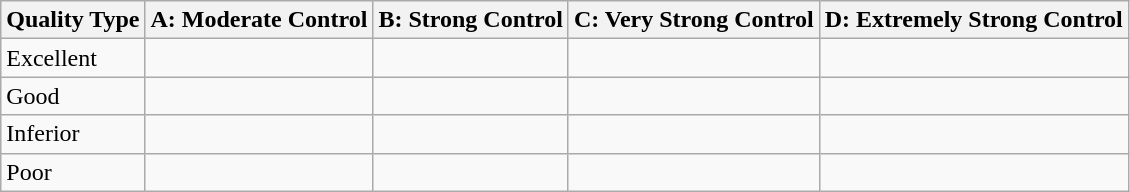<table class="wikitable">
<tr>
<th>Quality Type</th>
<th>A: Moderate Control</th>
<th>B: Strong Control</th>
<th>C: Very Strong Control</th>
<th>D: Extremely Strong Control</th>
</tr>
<tr>
<td>Excellent</td>
<td></td>
<td></td>
<td></td>
<td></td>
</tr>
<tr>
<td>Good</td>
<td></td>
<td></td>
<td></td>
<td></td>
</tr>
<tr>
<td>Inferior</td>
<td></td>
<td></td>
<td></td>
<td></td>
</tr>
<tr>
<td>Poor</td>
<td></td>
<td></td>
<td></td>
<td></td>
</tr>
</table>
